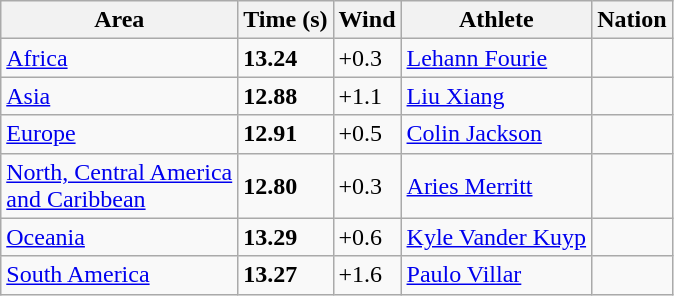<table class="wikitable">
<tr>
<th>Area</th>
<th>Time (s)</th>
<th>Wind</th>
<th>Athlete</th>
<th>Nation</th>
</tr>
<tr>
<td><a href='#'>Africa</a> </td>
<td><strong>13.24</strong></td>
<td>+0.3</td>
<td><a href='#'>Lehann Fourie</a></td>
<td></td>
</tr>
<tr>
<td><a href='#'>Asia</a> </td>
<td><strong>12.88</strong></td>
<td>+1.1</td>
<td><a href='#'>Liu Xiang</a></td>
<td></td>
</tr>
<tr>
<td><a href='#'>Europe</a> </td>
<td><strong>12.91</strong></td>
<td>+0.5</td>
<td><a href='#'>Colin Jackson</a></td>
<td></td>
</tr>
<tr>
<td><a href='#'>North, Central America<br> and Caribbean</a> </td>
<td><strong>12.80</strong> </td>
<td>+0.3</td>
<td><a href='#'>Aries Merritt</a></td>
<td></td>
</tr>
<tr>
<td><a href='#'>Oceania</a> </td>
<td><strong>13.29</strong></td>
<td>+0.6</td>
<td><a href='#'>Kyle Vander Kuyp</a></td>
<td></td>
</tr>
<tr>
<td><a href='#'>South America</a> </td>
<td><strong>13.27</strong></td>
<td>+1.6</td>
<td><a href='#'>Paulo Villar</a></td>
<td></td>
</tr>
</table>
